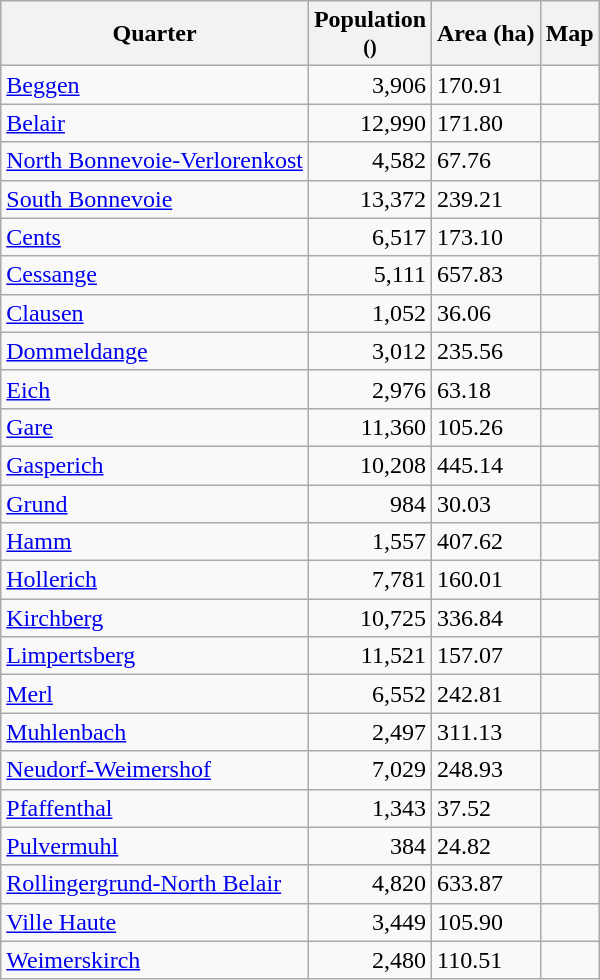<table class="wikitable sortable">
<tr>
<th>Quarter</th>
<th>Population <br><small>()</small></th>
<th>Area (ha)</th>
<th>Map</th>
</tr>
<tr>
<td><a href='#'>Beggen</a></td>
<td align=right>3,906</td>
<td>170.91</td>
<td style="text-align:center"></td>
</tr>
<tr>
<td><a href='#'>Belair</a></td>
<td align=right>12,990</td>
<td>171.80</td>
<td style="text-align:center"></td>
</tr>
<tr>
<td><a href='#'>North Bonnevoie-Verlorenkost</a></td>
<td align=right>4,582</td>
<td>67.76</td>
<td style="text-align:center"></td>
</tr>
<tr>
<td><a href='#'>South Bonnevoie</a></td>
<td align=right>13,372</td>
<td>239.21</td>
<td style="text-align:center"></td>
</tr>
<tr>
<td><a href='#'>Cents</a></td>
<td align=right>6,517</td>
<td>173.10</td>
<td style="text-align:center"></td>
</tr>
<tr>
<td><a href='#'>Cessange</a></td>
<td align=right>5,111</td>
<td>657.83</td>
<td style="text-align:center"></td>
</tr>
<tr>
<td><a href='#'>Clausen</a></td>
<td align=right>1,052</td>
<td>36.06</td>
<td style="text-align:center"></td>
</tr>
<tr>
<td><a href='#'>Dommeldange</a></td>
<td align=right>3,012</td>
<td>235.56</td>
<td style="text-align:center"></td>
</tr>
<tr>
<td><a href='#'>Eich</a></td>
<td align=right>2,976</td>
<td>63.18</td>
<td style="text-align:center"></td>
</tr>
<tr>
<td><a href='#'>Gare</a></td>
<td align=right>11,360</td>
<td>105.26</td>
<td style="text-align:center"></td>
</tr>
<tr>
<td><a href='#'>Gasperich</a></td>
<td align=right>10,208</td>
<td>445.14</td>
<td style="text-align:center"></td>
</tr>
<tr>
<td><a href='#'>Grund</a></td>
<td align=right>984</td>
<td>30.03</td>
<td style="text-align:center"></td>
</tr>
<tr>
<td><a href='#'>Hamm</a></td>
<td align=right>1,557</td>
<td>407.62</td>
<td style="text-align:center"></td>
</tr>
<tr>
<td><a href='#'>Hollerich</a></td>
<td align=right>7,781</td>
<td>160.01</td>
<td style="text-align:center"></td>
</tr>
<tr>
<td><a href='#'>Kirchberg</a></td>
<td align=right>10,725</td>
<td>336.84</td>
<td style="text-align:center"></td>
</tr>
<tr>
<td><a href='#'>Limpertsberg</a></td>
<td align=right>11,521</td>
<td>157.07</td>
<td style="text-align:center"></td>
</tr>
<tr>
<td><a href='#'>Merl</a></td>
<td align=right>6,552</td>
<td>242.81</td>
<td style="text-align:center"></td>
</tr>
<tr>
<td><a href='#'>Muhlenbach</a></td>
<td align=right>2,497</td>
<td>311.13</td>
<td style="text-align:center"></td>
</tr>
<tr>
<td><a href='#'>Neudorf-Weimershof</a></td>
<td align=right>7,029</td>
<td>248.93</td>
<td style="text-align:center"></td>
</tr>
<tr>
<td><a href='#'>Pfaffenthal</a></td>
<td align=right>1,343</td>
<td>37.52</td>
<td style="text-align:center"></td>
</tr>
<tr>
<td><a href='#'>Pulvermuhl</a></td>
<td align=right>384</td>
<td>24.82</td>
<td style="text-align:center"></td>
</tr>
<tr>
<td><a href='#'>Rollingergrund-North Belair</a></td>
<td align=right>4,820</td>
<td>633.87</td>
<td style="text-align:center"></td>
</tr>
<tr>
<td><a href='#'>Ville Haute</a></td>
<td align=right>3,449</td>
<td>105.90</td>
<td style="text-align:center"></td>
</tr>
<tr>
<td><a href='#'>Weimerskirch</a></td>
<td align=right>2,480</td>
<td>110.51</td>
<td style="text-align:center"></td>
</tr>
</table>
